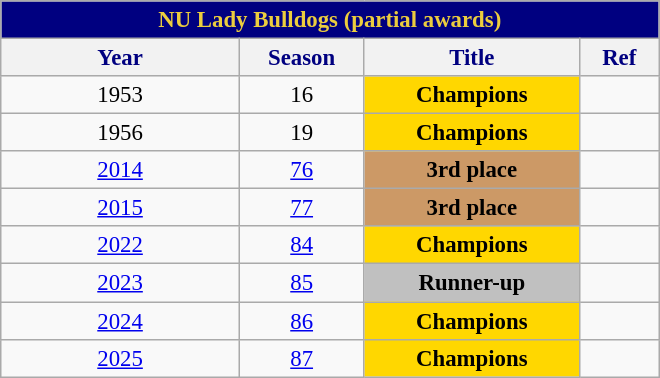<table class="wikitable sortable" style="font-size:95%; text-align:left;">
<tr>
<th colspan="4" style= "background: #000080; color: #eccd3e; text-align: center"><strong>NU Lady Bulldogs (partial awards)</strong></th>
</tr>
<tr style="background: white; color: #000080">
<th style= "align=center; width:10em;">Year</th>
<th style= "align=center;width:5em;">Season</th>
<th style= "align=center; width:9em;">Title</th>
<th style= "align=center; width:3em;">Ref</th>
</tr>
<tr align=center>
<td>1953</td>
<td>16</td>
<td style="background:gold;"><strong>Champions</strong></td>
<td></td>
</tr>
<tr align=center>
<td>1956</td>
<td>19</td>
<td style="background:gold;"><strong>Champions</strong></td>
<td></td>
</tr>
<tr align=center>
<td><a href='#'>2014</a></td>
<td><a href='#'>76</a></td>
<td style="background:#c96;"><strong>3rd place</strong></td>
<td></td>
</tr>
<tr align=center>
<td><a href='#'>2015</a></td>
<td><a href='#'>77</a></td>
<td style="background:#c96;"><strong>3rd place</strong></td>
<td></td>
</tr>
<tr align=center>
<td><a href='#'>2022</a></td>
<td><a href='#'>84</a></td>
<td style="background:gold;"><strong>Champions</strong></td>
<td></td>
</tr>
<tr align=center>
<td><a href='#'>2023</a></td>
<td><a href='#'>85</a></td>
<td style="background:silver;"><strong>Runner-up</strong></td>
<td></td>
</tr>
<tr align=center>
<td><a href='#'>2024</a></td>
<td><a href='#'>86</a></td>
<td style="background:gold;"><strong>Champions</strong></td>
<td></td>
</tr>
<tr align=center>
<td><a href='#'>2025</a></td>
<td><a href='#'>87</a></td>
<td style="background:gold;"><strong>Champions</strong></td>
<td></td>
</tr>
</table>
